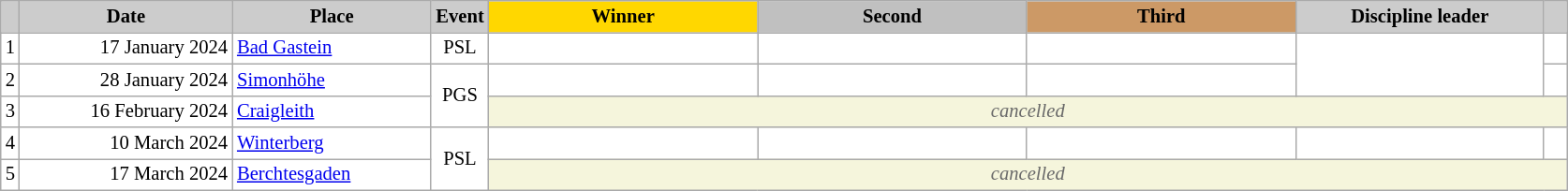<table class="wikitable plainrowheaders" style="background:#fff; font-size:86%; line-height:16px; border:grey solid 1px; border-collapse:collapse;">
<tr>
<th scope="col" style="background:#ccc; width=10 px;"></th>
<th scope="col" style="background:#ccc; width:145px;">Date</th>
<th scope="col" style="background:#ccc; width:135px;">Place</th>
<th scope="col" style="background:#ccc; width:30px;">Event</th>
<th scope="col" style="background:gold; width:185px;">Winner</th>
<th scope="col" style="background:silver; width:185px;">Second</th>
<th scope="col" style="background:#c96; width:185px;">Third</th>
<th scope="col" style="background:#ccc; width:170px;">Discipline leader</th>
<th scope="col" style="background:#ccc; width:10px;"></th>
</tr>
<tr>
<td align="center">1</td>
<td align="right">17 January 2024</td>
<td> <a href='#'>Bad Gastein</a></td>
<td align="center">PSL</td>
<td></td>
<td></td>
<td></td>
<td rowspan=2><small></small></td>
<td></td>
</tr>
<tr>
<td align="center">2</td>
<td align="right">28 January 2024</td>
<td> <a href='#'>Simonhöhe</a></td>
<td rowspan=2 align="center">PGS</td>
<td></td>
<td></td>
<td></td>
<td></td>
</tr>
<tr>
<td align="center">3</td>
<td align="right">16 February 2024</td>
<td> <a href='#'>Craigleith</a></td>
<td colspan=5 align=center bgcolor="F5F5DC" style=color:#696969><em>cancelled</em></td>
</tr>
<tr>
<td align="center">4</td>
<td align="right">10 March 2024</td>
<td> <a href='#'>Winterberg</a></td>
<td rowspan=2 align="center">PSL</td>
<td></td>
<td></td>
<td></td>
<td><small></small></td>
<td></td>
</tr>
<tr>
<td align="center">5</td>
<td align="right">17 March 2024</td>
<td> <a href='#'>Berchtesgaden</a></td>
<td colspan=5 align=center bgcolor="F5F5DC" style=color:#696969><em>cancelled</em></td>
</tr>
</table>
